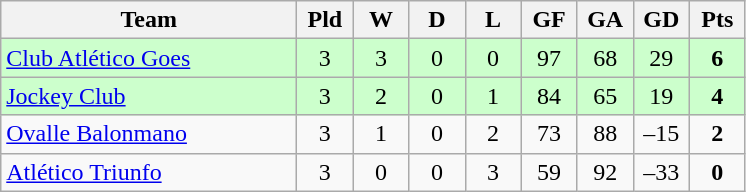<table class="wikitable" style="text-align: center;">
<tr>
<th width="190">Team</th>
<th width="30">Pld</th>
<th width="30">W</th>
<th width="30">D</th>
<th width="30">L</th>
<th width="30">GF</th>
<th width="30">GA</th>
<th width="30">GD</th>
<th width="30">Pts</th>
</tr>
<tr bgcolor=#ccffcc>
<td align="left"> <a href='#'>Club Atlético Goes</a></td>
<td>3</td>
<td>3</td>
<td>0</td>
<td>0</td>
<td>97</td>
<td>68</td>
<td>29</td>
<td><strong>6</strong></td>
</tr>
<tr bgcolor=#ccffcc>
<td align="left"> <a href='#'>Jockey Club</a></td>
<td>3</td>
<td>2</td>
<td>0</td>
<td>1</td>
<td>84</td>
<td>65</td>
<td>19</td>
<td><strong>4</strong></td>
</tr>
<tr>
<td align="left"> <a href='#'>Ovalle Balonmano</a></td>
<td>3</td>
<td>1</td>
<td>0</td>
<td>2</td>
<td>73</td>
<td>88</td>
<td>–15</td>
<td><strong>2</strong></td>
</tr>
<tr>
<td align="left"> <a href='#'>Atlético Triunfo</a></td>
<td>3</td>
<td>0</td>
<td>0</td>
<td>3</td>
<td>59</td>
<td>92</td>
<td>–33</td>
<td><strong>0</strong></td>
</tr>
</table>
